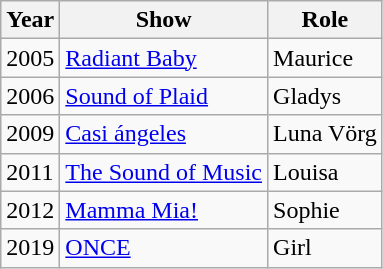<table class="wikitable">
<tr>
<th>Year</th>
<th>Show</th>
<th>Role</th>
</tr>
<tr>
<td>2005</td>
<td><a href='#'>Radiant Baby</a></td>
<td>Maurice</td>
</tr>
<tr>
<td>2006</td>
<td><a href='#'>Sound of Plaid</a></td>
<td>Gladys</td>
</tr>
<tr>
<td>2009</td>
<td><a href='#'>Casi ángeles</a></td>
<td>Luna Vörg</td>
</tr>
<tr>
<td>2011</td>
<td><a href='#'>The Sound of Music</a></td>
<td>Louisa</td>
</tr>
<tr>
<td>2012</td>
<td><a href='#'>Mamma Mia!</a></td>
<td>Sophie</td>
</tr>
<tr>
<td>2019</td>
<td><a href='#'>ONCE</a></td>
<td>Girl</td>
</tr>
</table>
